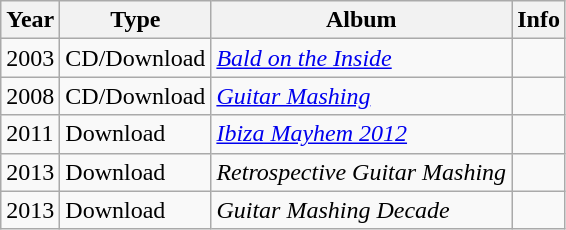<table class="wikitable">
<tr>
<th>Year</th>
<th>Type</th>
<th>Album</th>
<th>Info</th>
</tr>
<tr>
<td>2003</td>
<td>CD/Download</td>
<td><em><a href='#'>Bald on the Inside</a></em></td>
<td></td>
</tr>
<tr>
<td>2008</td>
<td>CD/Download</td>
<td><em><a href='#'>Guitar Mashing</a></em></td>
<td></td>
</tr>
<tr>
<td>2011</td>
<td>Download</td>
<td><em><a href='#'>Ibiza Mayhem 2012</a></em></td>
<td></td>
</tr>
<tr>
<td>2013</td>
<td>Download</td>
<td><em>Retrospective Guitar Mashing</em></td>
<td></td>
</tr>
<tr>
<td>2013</td>
<td>Download</td>
<td><em>Guitar Mashing Decade</em></td>
</tr>
</table>
